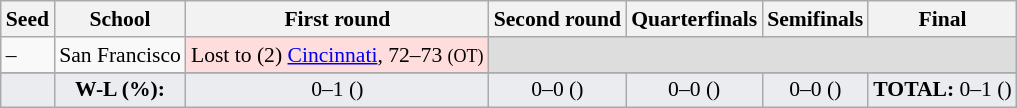<table class="sortable wikitable" style="white-space:nowrap; font-size:90%;">
<tr>
<th>Seed</th>
<th>School</th>
<th>First round</th>
<th>Second round</th>
<th>Quarterfinals</th>
<th>Semifinals</th>
<th>Final</th>
</tr>
<tr>
<td>–</td>
<td>San Francisco</td>
<td style="background:#ffdddd;">Lost to (2) <a href='#'>Cincinnati</a>, 72–73 <small>(OT)</small></td>
<td style="background:#ddd;" colspan=4></td>
</tr>
<tr>
</tr>
<tr class="sortbottom"  style="text-align:center; background:#EAECF0;">
<td></td>
<td><strong>W-L (%):</strong></td>
<td>0–1 ()</td>
<td>0–0 ()</td>
<td>0–0 ()</td>
<td>0–0 ()</td>
<td><strong>TOTAL:</strong> 0–1 ()</td>
</tr>
</table>
